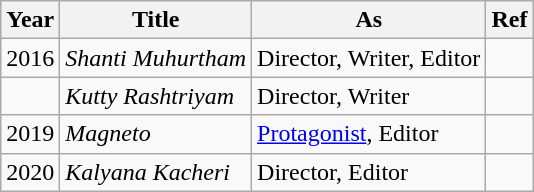<table class="wikitable">
<tr>
<th>Year</th>
<th>Title</th>
<th>As</th>
<th>Ref</th>
</tr>
<tr>
<td>2016</td>
<td><em>Shanti Muhurtham</em></td>
<td>Director, Writer, Editor</td>
<td></td>
</tr>
<tr>
<td></td>
<td><em>Kutty Rashtriyam</em></td>
<td>Director, Writer</td>
<td></td>
</tr>
<tr>
<td>2019</td>
<td><em>Magneto</em></td>
<td><a href='#'>Protagonist</a>, Editor</td>
<td></td>
</tr>
<tr>
<td>2020</td>
<td><em>Kalyana Kacheri</em></td>
<td>Director, Editor</td>
<td></td>
</tr>
</table>
